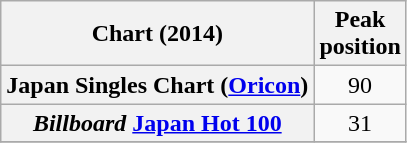<table class="wikitable sortable plainrowheaders">
<tr>
<th>Chart (2014)</th>
<th>Peak<br>position</th>
</tr>
<tr>
<th scope="row">Japan Singles Chart (<a href='#'>Oricon</a>)</th>
<td align="center">90</td>
</tr>
<tr>
<th scope="row"><em>Billboard</em> <a href='#'>Japan Hot 100</a></th>
<td align="center">31</td>
</tr>
<tr>
</tr>
</table>
